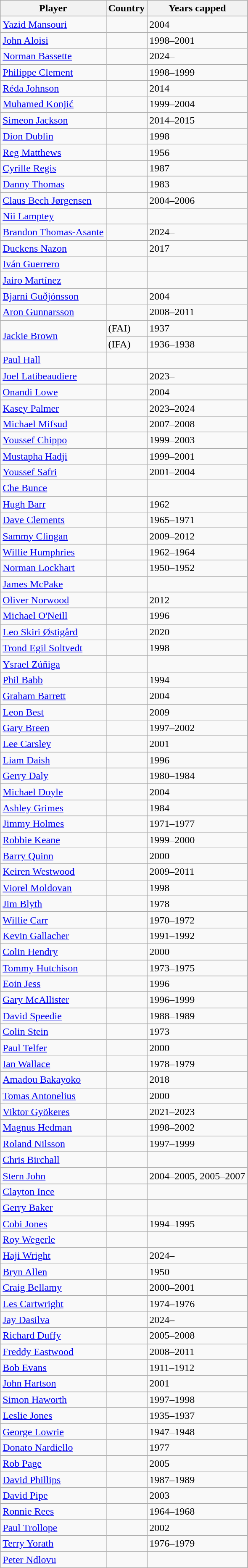<table class="wikitable sortable">
<tr>
<th>Player</th>
<th>Country</th>
<th>Years capped</th>
</tr>
<tr>
<td><a href='#'>Yazid Mansouri</a></td>
<td></td>
<td>2004</td>
</tr>
<tr>
<td><a href='#'>John Aloisi</a></td>
<td></td>
<td>1998–2001</td>
</tr>
<tr>
<td><a href='#'>Norman Bassette</a></td>
<td></td>
<td>2024–</td>
</tr>
<tr>
<td><a href='#'>Philippe Clement</a></td>
<td></td>
<td>1998–1999</td>
</tr>
<tr>
<td><a href='#'>Réda Johnson</a></td>
<td></td>
<td>2014</td>
</tr>
<tr>
<td><a href='#'>Muhamed Konjić</a></td>
<td></td>
<td>1999–2004</td>
</tr>
<tr>
<td><a href='#'>Simeon Jackson</a></td>
<td></td>
<td>2014–2015</td>
</tr>
<tr>
<td><a href='#'>Dion Dublin</a></td>
<td></td>
<td>1998</td>
</tr>
<tr>
<td><a href='#'>Reg Matthews</a></td>
<td></td>
<td>1956</td>
</tr>
<tr>
<td><a href='#'>Cyrille Regis</a></td>
<td></td>
<td>1987</td>
</tr>
<tr>
<td><a href='#'>Danny Thomas</a></td>
<td></td>
<td>1983</td>
</tr>
<tr>
<td><a href='#'>Claus Bech Jørgensen</a></td>
<td></td>
<td>2004–2006</td>
</tr>
<tr>
<td><a href='#'>Nii Lamptey</a></td>
<td></td>
<td></td>
</tr>
<tr>
<td><a href='#'>Brandon Thomas-Asante</a></td>
<td></td>
<td>2024–</td>
</tr>
<tr>
<td><a href='#'>Duckens Nazon</a></td>
<td></td>
<td>2017</td>
</tr>
<tr>
<td><a href='#'>Iván Guerrero</a></td>
<td></td>
<td></td>
</tr>
<tr>
<td><a href='#'>Jairo Martínez</a></td>
<td></td>
<td></td>
</tr>
<tr>
<td><a href='#'>Bjarni Guðjónsson</a></td>
<td></td>
<td>2004</td>
</tr>
<tr>
<td><a href='#'>Aron Gunnarsson</a></td>
<td></td>
<td>2008–2011</td>
</tr>
<tr>
<td rowspan=2><a href='#'>Jackie Brown</a></td>
<td> (FAI)</td>
<td>1937</td>
</tr>
<tr>
<td> (IFA)</td>
<td>1936–1938</td>
</tr>
<tr>
<td><a href='#'>Paul Hall</a></td>
<td></td>
<td></td>
</tr>
<tr>
<td><a href='#'>Joel Latibeaudiere</a></td>
<td></td>
<td>2023–</td>
</tr>
<tr>
<td><a href='#'>Onandi Lowe</a></td>
<td></td>
<td>2004</td>
</tr>
<tr>
<td><a href='#'>Kasey Palmer</a></td>
<td></td>
<td>2023–2024</td>
</tr>
<tr>
<td><a href='#'>Michael Mifsud</a></td>
<td></td>
<td>2007–2008</td>
</tr>
<tr>
<td><a href='#'>Youssef Chippo</a></td>
<td></td>
<td>1999–2003</td>
</tr>
<tr>
<td><a href='#'>Mustapha Hadji</a></td>
<td></td>
<td>1999–2001</td>
</tr>
<tr>
<td><a href='#'>Youssef Safri</a></td>
<td></td>
<td>2001–2004</td>
</tr>
<tr>
<td><a href='#'>Che Bunce</a></td>
<td></td>
<td></td>
</tr>
<tr>
<td><a href='#'>Hugh Barr</a></td>
<td></td>
<td>1962</td>
</tr>
<tr>
<td><a href='#'>Dave Clements</a></td>
<td></td>
<td>1965–1971</td>
</tr>
<tr>
<td><a href='#'>Sammy Clingan</a></td>
<td></td>
<td>2009–2012</td>
</tr>
<tr>
<td><a href='#'>Willie Humphries</a></td>
<td></td>
<td>1962–1964</td>
</tr>
<tr>
<td><a href='#'>Norman Lockhart</a></td>
<td></td>
<td>1950–1952</td>
</tr>
<tr>
<td><a href='#'>James McPake</a></td>
<td></td>
<td></td>
</tr>
<tr>
<td><a href='#'>Oliver Norwood</a></td>
<td></td>
<td>2012</td>
</tr>
<tr>
<td><a href='#'>Michael O'Neill</a></td>
<td></td>
<td>1996</td>
</tr>
<tr>
<td><a href='#'>Leo Skiri Østigård</a></td>
<td></td>
<td>2020</td>
</tr>
<tr>
<td><a href='#'>Trond Egil Soltvedt</a></td>
<td></td>
<td>1998</td>
</tr>
<tr>
<td><a href='#'>Ysrael Zúñiga</a></td>
<td></td>
<td></td>
</tr>
<tr>
<td><a href='#'>Phil Babb</a></td>
<td></td>
<td>1994</td>
</tr>
<tr>
<td><a href='#'>Graham Barrett</a></td>
<td></td>
<td>2004</td>
</tr>
<tr>
<td><a href='#'>Leon Best</a></td>
<td></td>
<td>2009</td>
</tr>
<tr>
<td><a href='#'>Gary Breen</a></td>
<td></td>
<td>1997–2002</td>
</tr>
<tr>
<td><a href='#'>Lee Carsley</a></td>
<td></td>
<td>2001</td>
</tr>
<tr>
<td><a href='#'>Liam Daish</a></td>
<td></td>
<td>1996</td>
</tr>
<tr>
<td><a href='#'>Gerry Daly</a></td>
<td></td>
<td>1980–1984</td>
</tr>
<tr>
<td><a href='#'>Michael Doyle</a></td>
<td></td>
<td>2004</td>
</tr>
<tr>
<td><a href='#'>Ashley Grimes</a></td>
<td></td>
<td>1984</td>
</tr>
<tr>
<td><a href='#'>Jimmy Holmes</a></td>
<td></td>
<td>1971–1977</td>
</tr>
<tr>
<td><a href='#'>Robbie Keane</a></td>
<td></td>
<td>1999–2000</td>
</tr>
<tr>
<td><a href='#'>Barry Quinn</a></td>
<td></td>
<td>2000</td>
</tr>
<tr>
<td><a href='#'>Keiren Westwood</a></td>
<td></td>
<td>2009–2011</td>
</tr>
<tr>
<td><a href='#'>Viorel Moldovan</a></td>
<td></td>
<td>1998</td>
</tr>
<tr>
<td><a href='#'>Jim Blyth</a></td>
<td></td>
<td>1978</td>
</tr>
<tr>
<td><a href='#'>Willie Carr</a></td>
<td></td>
<td>1970–1972</td>
</tr>
<tr>
<td><a href='#'>Kevin Gallacher</a></td>
<td></td>
<td>1991–1992</td>
</tr>
<tr>
<td><a href='#'>Colin Hendry</a></td>
<td></td>
<td>2000</td>
</tr>
<tr>
<td><a href='#'>Tommy Hutchison</a></td>
<td></td>
<td>1973–1975</td>
</tr>
<tr>
<td><a href='#'>Eoin Jess</a></td>
<td></td>
<td>1996</td>
</tr>
<tr>
<td><a href='#'>Gary McAllister</a></td>
<td></td>
<td>1996–1999</td>
</tr>
<tr>
<td><a href='#'>David Speedie</a></td>
<td></td>
<td>1988–1989</td>
</tr>
<tr>
<td><a href='#'>Colin Stein</a></td>
<td></td>
<td>1973</td>
</tr>
<tr>
<td><a href='#'>Paul Telfer</a></td>
<td></td>
<td>2000</td>
</tr>
<tr>
<td><a href='#'>Ian Wallace</a></td>
<td></td>
<td>1978–1979</td>
</tr>
<tr>
<td><a href='#'>Amadou Bakayoko</a></td>
<td></td>
<td>2018</td>
</tr>
<tr>
<td><a href='#'>Tomas Antonelius</a></td>
<td></td>
<td>2000</td>
</tr>
<tr>
<td><a href='#'>Viktor Gyökeres</a></td>
<td></td>
<td>2021–2023</td>
</tr>
<tr>
<td><a href='#'>Magnus Hedman</a></td>
<td></td>
<td>1998–2002</td>
</tr>
<tr>
<td><a href='#'>Roland Nilsson</a></td>
<td></td>
<td>1997–1999</td>
</tr>
<tr>
<td><a href='#'>Chris Birchall</a></td>
<td></td>
<td></td>
</tr>
<tr>
<td><a href='#'>Stern John</a></td>
<td></td>
<td>2004–2005, 2005–2007</td>
</tr>
<tr>
<td><a href='#'>Clayton Ince</a></td>
<td></td>
<td></td>
</tr>
<tr>
<td><a href='#'>Gerry Baker</a></td>
<td></td>
<td></td>
</tr>
<tr>
<td><a href='#'>Cobi Jones</a></td>
<td></td>
<td>1994–1995</td>
</tr>
<tr>
<td><a href='#'>Roy Wegerle</a></td>
<td></td>
<td></td>
</tr>
<tr>
<td><a href='#'>Haji Wright</a></td>
<td></td>
<td>2024–</td>
</tr>
<tr>
<td><a href='#'>Bryn Allen</a></td>
<td></td>
<td>1950</td>
</tr>
<tr>
<td><a href='#'>Craig Bellamy</a></td>
<td></td>
<td>2000–2001</td>
</tr>
<tr>
<td><a href='#'>Les Cartwright</a></td>
<td></td>
<td>1974–1976</td>
</tr>
<tr>
<td><a href='#'>Jay Dasilva</a></td>
<td></td>
<td>2024–</td>
</tr>
<tr>
<td><a href='#'>Richard Duffy</a></td>
<td></td>
<td>2005–2008</td>
</tr>
<tr>
<td><a href='#'>Freddy Eastwood</a></td>
<td></td>
<td>2008–2011</td>
</tr>
<tr>
<td><a href='#'>Bob Evans</a></td>
<td></td>
<td>1911–1912</td>
</tr>
<tr>
<td><a href='#'>John Hartson</a></td>
<td></td>
<td>2001</td>
</tr>
<tr>
<td><a href='#'>Simon Haworth</a></td>
<td></td>
<td>1997–1998</td>
</tr>
<tr>
<td><a href='#'>Leslie Jones</a></td>
<td></td>
<td>1935–1937</td>
</tr>
<tr>
<td><a href='#'>George Lowrie</a></td>
<td></td>
<td>1947–1948</td>
</tr>
<tr>
<td><a href='#'>Donato Nardiello</a></td>
<td></td>
<td>1977</td>
</tr>
<tr>
<td><a href='#'>Rob Page</a></td>
<td></td>
<td>2005</td>
</tr>
<tr>
<td><a href='#'>David Phillips</a></td>
<td></td>
<td>1987–1989</td>
</tr>
<tr>
<td><a href='#'>David Pipe</a></td>
<td></td>
<td>2003</td>
</tr>
<tr>
<td><a href='#'>Ronnie Rees</a></td>
<td></td>
<td>1964–1968</td>
</tr>
<tr>
<td><a href='#'>Paul Trollope</a></td>
<td></td>
<td>2002</td>
</tr>
<tr>
<td><a href='#'>Terry Yorath</a></td>
<td></td>
<td>1976–1979</td>
</tr>
<tr>
<td><a href='#'>Peter Ndlovu</a></td>
<td></td>
<td></td>
</tr>
</table>
